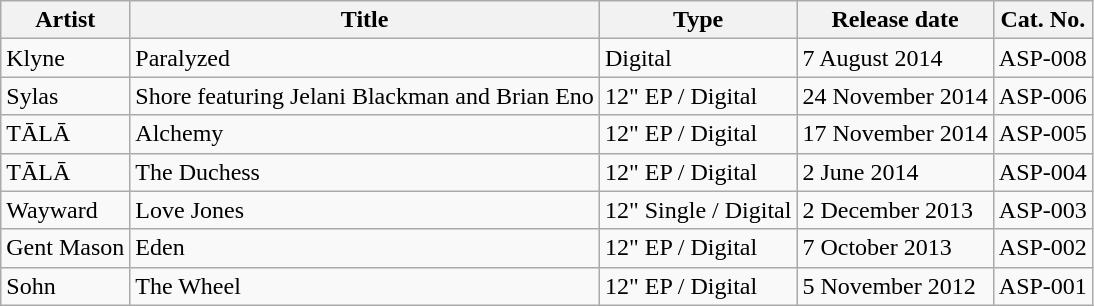<table class="wikitable sortable">
<tr>
<th>Artist</th>
<th>Title</th>
<th>Type</th>
<th>Release date</th>
<th>Cat. No.</th>
</tr>
<tr>
<td>Klyne</td>
<td>Paralyzed</td>
<td>Digital</td>
<td>7 August 2014</td>
<td>ASP-008</td>
</tr>
<tr>
<td>Sylas</td>
<td>Shore featuring Jelani Blackman and Brian Eno</td>
<td>12" EP / Digital</td>
<td>24 November 2014</td>
<td>ASP-006</td>
</tr>
<tr>
<td>TĀLĀ</td>
<td>Alchemy</td>
<td>12" EP / Digital</td>
<td>17 November 2014</td>
<td>ASP-005</td>
</tr>
<tr>
<td>TĀLĀ</td>
<td>The Duchess</td>
<td>12" EP / Digital</td>
<td>2 June 2014</td>
<td>ASP-004</td>
</tr>
<tr>
<td>Wayward</td>
<td>Love Jones</td>
<td>12" Single / Digital</td>
<td>2 December 2013</td>
<td>ASP-003</td>
</tr>
<tr>
<td>Gent Mason</td>
<td>Eden</td>
<td>12" EP / Digital</td>
<td>7 October 2013</td>
<td>ASP-002</td>
</tr>
<tr>
<td>Sohn</td>
<td>The Wheel</td>
<td>12" EP / Digital</td>
<td>5 November 2012</td>
<td>ASP-001</td>
</tr>
</table>
